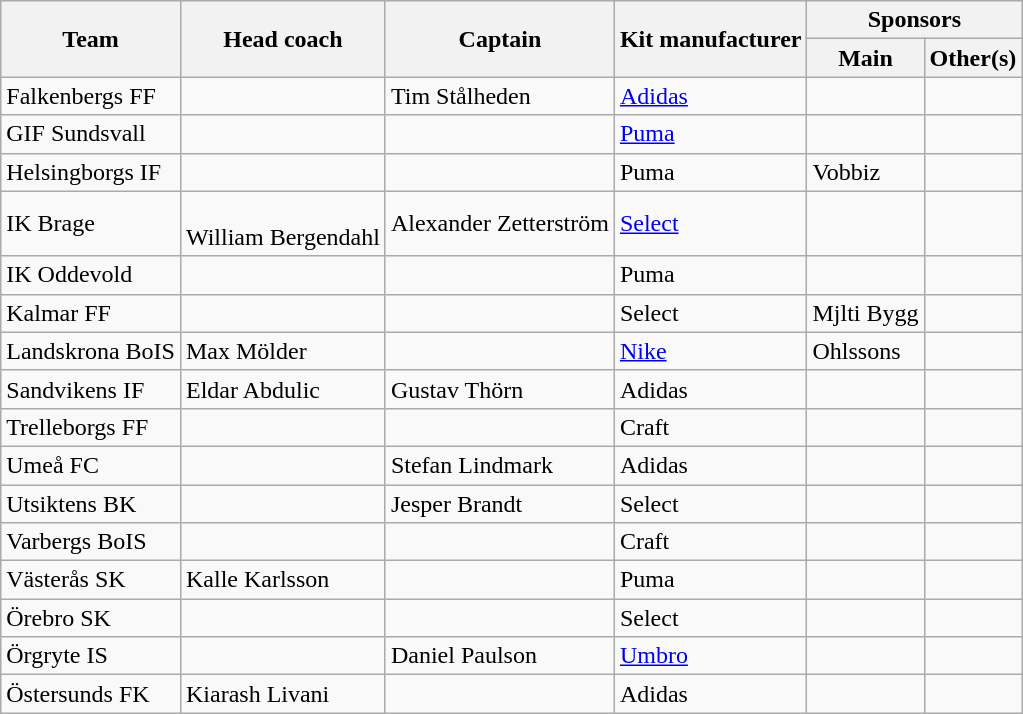<table class="wikitable sortable" style="text-align: left;">
<tr>
<th rowspan="2">Team</th>
<th rowspan="2">Head coach</th>
<th rowspan="2">Captain</th>
<th rowspan="2">Kit manufacturer</th>
<th colspan="2">Sponsors</th>
</tr>
<tr>
<th>Main</th>
<th>Other(s)</th>
</tr>
<tr>
<td>Falkenbergs FF</td>
<td> </td>
<td> Tim Stålheden</td>
<td> <a href='#'>Adidas</a></td>
<td></td>
<td></td>
</tr>
<tr>
<td>GIF Sundsvall</td>
<td> </td>
<td> </td>
<td> <a href='#'>Puma</a></td>
<td></td>
<td></td>
</tr>
<tr>
<td>Helsingborgs IF</td>
<td> </td>
<td></td>
<td> Puma</td>
<td> Vobbiz</td>
<td></td>
</tr>
<tr>
<td>IK Brage</td>
<td> <br> William Bergendahl</td>
<td> Alexander Zetterström</td>
<td> <a href='#'>Select</a></td>
<td></td>
<td></td>
</tr>
<tr>
<td>IK Oddevold</td>
<td> </td>
<td></td>
<td> Puma</td>
<td></td>
<td></td>
</tr>
<tr>
<td>Kalmar FF</td>
<td> </td>
<td> </td>
<td> Select</td>
<td> Mjlti Bygg</td>
<td></td>
</tr>
<tr>
<td>Landskrona BoIS</td>
<td> Max Mölder</td>
<td></td>
<td> <a href='#'>Nike</a></td>
<td> Ohlssons</td>
<td></td>
</tr>
<tr>
<td>Sandvikens IF</td>
<td> Eldar Abdulic</td>
<td> Gustav Thörn</td>
<td> Adidas</td>
<td></td>
<td></td>
</tr>
<tr>
<td>Trelleborgs FF</td>
<td> </td>
<td> </td>
<td> Craft</td>
<td></td>
<td></td>
</tr>
<tr>
<td>Umeå FC</td>
<td> </td>
<td> Stefan Lindmark</td>
<td> Adidas</td>
<td></td>
<td></td>
</tr>
<tr>
<td>Utsiktens BK</td>
<td> </td>
<td> Jesper Brandt</td>
<td> Select</td>
<td></td>
<td></td>
</tr>
<tr>
<td>Varbergs BoIS</td>
<td> </td>
<td> </td>
<td> Craft</td>
<td></td>
<td></td>
</tr>
<tr>
<td>Västerås SK</td>
<td> Kalle Karlsson</td>
<td> </td>
<td> Puma</td>
<td></td>
<td></td>
</tr>
<tr>
<td>Örebro SK</td>
<td> </td>
<td> </td>
<td> Select</td>
<td></td>
<td></td>
</tr>
<tr>
<td>Örgryte IS</td>
<td> </td>
<td> Daniel Paulson</td>
<td> <a href='#'>Umbro</a></td>
<td></td>
<td></td>
</tr>
<tr>
<td>Östersunds FK</td>
<td> Kiarash Livani</td>
<td> </td>
<td> Adidas</td>
<td></td>
<td></td>
</tr>
</table>
